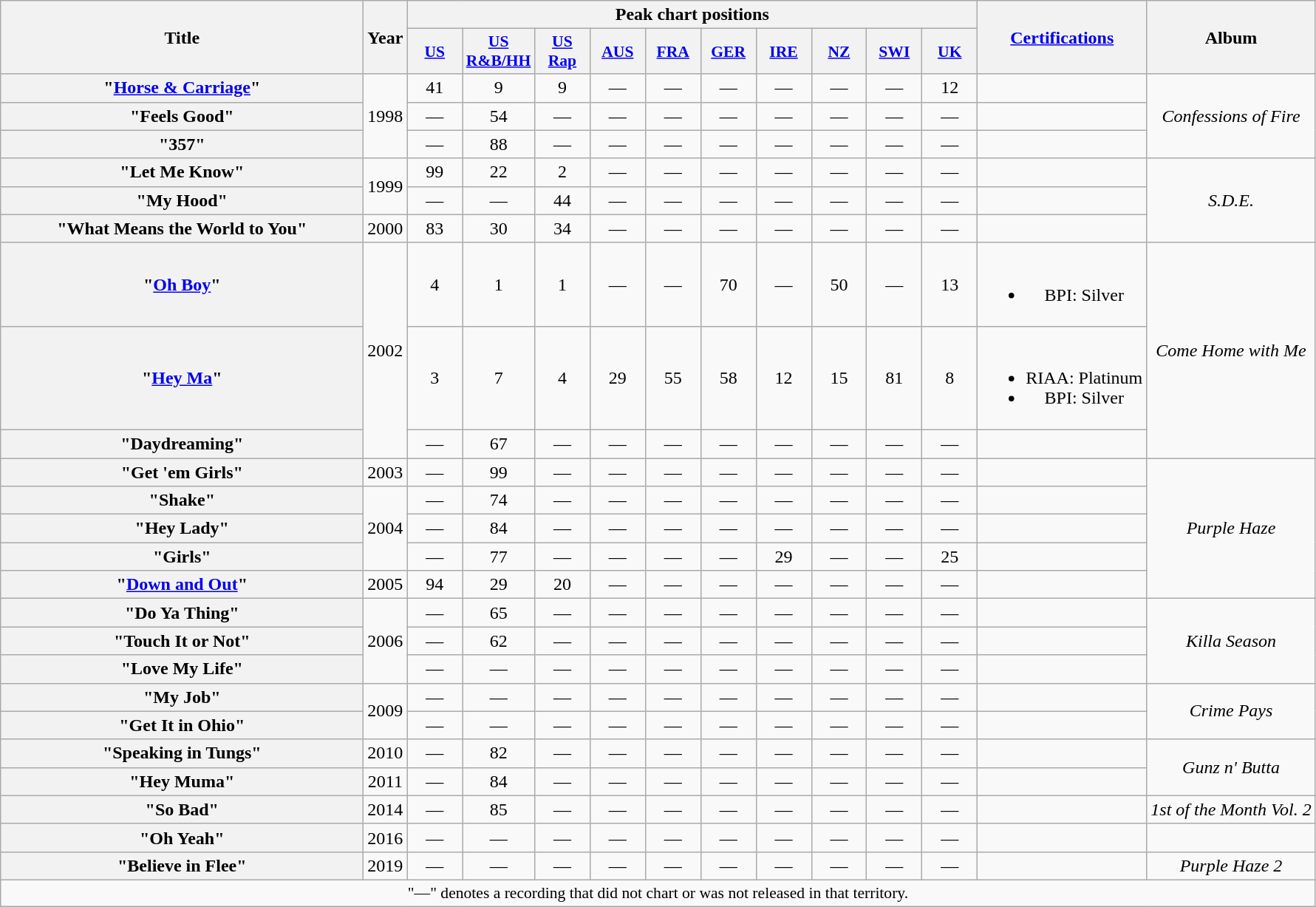<table class="wikitable plainrowheaders" style="text-align:center;">
<tr>
<th scope="col" rowspan="2" style="width:20em;">Title</th>
<th scope="col" rowspan="2">Year</th>
<th scope="col" colspan="10">Peak chart positions</th>
<th scope="col" rowspan="2"><a href='#'>Certifications</a></th>
<th scope="col" rowspan="2">Album</th>
</tr>
<tr>
<th style="width:3em;font-size:90%;"><a href='#'>US</a><br></th>
<th style="width:3em;font-size:90%;"><a href='#'>US<br>R&B/HH</a><br></th>
<th style="width:3em;font-size:90%;"><a href='#'>US<br>Rap</a><br></th>
<th style="width:3em;font-size:90%;"><a href='#'>AUS</a><br></th>
<th style="width:3em;font-size:90%;"><a href='#'>FRA</a><br></th>
<th style="width:3em;font-size:90%;"><a href='#'>GER</a><br></th>
<th style="width:3em;font-size:90%;"><a href='#'>IRE</a><br></th>
<th style="width:3em;font-size:90%;"><a href='#'>NZ</a><br></th>
<th style="width:3em;font-size:90%;"><a href='#'>SWI</a><br></th>
<th style="width:3em;font-size:90%;"><a href='#'>UK</a><br></th>
</tr>
<tr>
<th scope="row">"<a href='#'>Horse & Carriage</a>"<br></th>
<td rowspan="3">1998</td>
<td>41</td>
<td>9</td>
<td>9</td>
<td>—</td>
<td>—</td>
<td>—</td>
<td>—</td>
<td>—</td>
<td>—</td>
<td>12</td>
<td></td>
<td rowspan="3"><em>Confessions of Fire</em></td>
</tr>
<tr>
<th scope="row">"Feels Good"<br></th>
<td>—</td>
<td>54</td>
<td>—</td>
<td>—</td>
<td>—</td>
<td>—</td>
<td>—</td>
<td>—</td>
<td>—</td>
<td>—</td>
<td></td>
</tr>
<tr>
<th scope="row">"357"</th>
<td>—</td>
<td>88</td>
<td>—</td>
<td>—</td>
<td>—</td>
<td>—</td>
<td>—</td>
<td>—</td>
<td>—</td>
<td>—</td>
<td></td>
</tr>
<tr>
<th scope="row">"Let Me Know"</th>
<td rowspan="2">1999</td>
<td>99</td>
<td>22</td>
<td>2</td>
<td>—</td>
<td>—</td>
<td>—</td>
<td>—</td>
<td>—</td>
<td>—</td>
<td>—</td>
<td></td>
<td rowspan="3"><em>S.D.E.</em></td>
</tr>
<tr>
<th scope="row">"My Hood"</th>
<td>—</td>
<td>—</td>
<td>44</td>
<td>—</td>
<td>—</td>
<td>—</td>
<td>—</td>
<td>—</td>
<td>—</td>
<td>—</td>
<td></td>
</tr>
<tr>
<th scope="row">"What Means the World to You"</th>
<td>2000</td>
<td>83</td>
<td>30</td>
<td>34</td>
<td>—</td>
<td>—</td>
<td>—</td>
<td>—</td>
<td>—</td>
<td>—</td>
<td>—</td>
<td></td>
</tr>
<tr>
<th scope="row">"<a href='#'>Oh Boy</a>"<br></th>
<td rowspan="3">2002</td>
<td>4</td>
<td>1</td>
<td>1</td>
<td>—</td>
<td>—</td>
<td>70</td>
<td>—</td>
<td>50</td>
<td>—</td>
<td>13</td>
<td><br><ul><li>BPI: Silver</li></ul></td>
<td rowspan="3"><em>Come Home with Me</em></td>
</tr>
<tr>
<th scope="row">"<a href='#'>Hey Ma</a>"<br></th>
<td>3</td>
<td>7</td>
<td>4</td>
<td>29</td>
<td>55</td>
<td>58</td>
<td>12</td>
<td>15</td>
<td>81</td>
<td>8</td>
<td><br><ul><li>RIAA: Platinum</li><li>BPI: Silver</li></ul></td>
</tr>
<tr>
<th scope="row">"Daydreaming"<br></th>
<td>—</td>
<td>67</td>
<td>—</td>
<td>—</td>
<td>—</td>
<td>—</td>
<td>—</td>
<td>—</td>
<td>—</td>
<td>—</td>
<td></td>
</tr>
<tr>
<th scope="row">"Get 'em Girls"</th>
<td>2003</td>
<td>—</td>
<td>99</td>
<td>—</td>
<td>—</td>
<td>—</td>
<td>—</td>
<td>—</td>
<td>—</td>
<td>—</td>
<td>—</td>
<td></td>
<td rowspan="5"><em>Purple Haze</em></td>
</tr>
<tr>
<th scope="row">"Shake"<br></th>
<td rowspan="3">2004</td>
<td>—</td>
<td>74</td>
<td>—</td>
<td>—</td>
<td>—</td>
<td>—</td>
<td>—</td>
<td>—</td>
<td>—</td>
<td>—</td>
<td></td>
</tr>
<tr>
<th scope="row">"Hey Lady"<br></th>
<td>—</td>
<td>84</td>
<td>—</td>
<td>—</td>
<td>—</td>
<td>—</td>
<td>—</td>
<td>—</td>
<td>—</td>
<td>—</td>
<td></td>
</tr>
<tr>
<th scope="row">"Girls"</th>
<td>—</td>
<td>77</td>
<td>—</td>
<td>—</td>
<td>—</td>
<td>—</td>
<td>29</td>
<td>—</td>
<td>—</td>
<td>25</td>
<td></td>
</tr>
<tr>
<th scope="row">"<a href='#'>Down and Out</a>"<br></th>
<td>2005</td>
<td>94</td>
<td>29</td>
<td>20</td>
<td>—</td>
<td>—</td>
<td>—</td>
<td>—</td>
<td>—</td>
<td>—</td>
<td>—</td>
<td></td>
</tr>
<tr>
<th scope="row">"Do Ya Thing"<br></th>
<td rowspan="3">2006</td>
<td>—</td>
<td>65</td>
<td>—</td>
<td>—</td>
<td>—</td>
<td>—</td>
<td>—</td>
<td>—</td>
<td>—</td>
<td>—</td>
<td></td>
<td rowspan="3"><em>Killa Season</em></td>
</tr>
<tr>
<th scope="row">"Touch It or Not"<br></th>
<td>—</td>
<td>62</td>
<td>—</td>
<td>—</td>
<td>—</td>
<td>—</td>
<td>—</td>
<td>—</td>
<td>—</td>
<td>—</td>
<td></td>
</tr>
<tr>
<th scope="row">"Love My Life"<br></th>
<td>—</td>
<td>—</td>
<td>—</td>
<td>—</td>
<td>—</td>
<td>—</td>
<td>—</td>
<td>—</td>
<td>—</td>
<td>—</td>
<td></td>
</tr>
<tr>
<th scope="row">"My Job"</th>
<td rowspan="2">2009</td>
<td>—</td>
<td>—</td>
<td>—</td>
<td>—</td>
<td>—</td>
<td>—</td>
<td>—</td>
<td>—</td>
<td>—</td>
<td>—</td>
<td></td>
<td rowspan="2"><em>Crime Pays</em></td>
</tr>
<tr>
<th scope="row">"Get It in Ohio"</th>
<td>—</td>
<td>—</td>
<td>—</td>
<td>—</td>
<td>—</td>
<td>—</td>
<td>—</td>
<td>—</td>
<td>—</td>
<td>—</td>
<td></td>
</tr>
<tr>
<th scope="row">"Speaking in Tungs"<br></th>
<td>2010</td>
<td>—</td>
<td>82</td>
<td>—</td>
<td>—</td>
<td>—</td>
<td>—</td>
<td>—</td>
<td>—</td>
<td>—</td>
<td>—</td>
<td></td>
<td rowspan="2"><em>Gunz n' Butta</em></td>
</tr>
<tr>
<th scope="row">"Hey Muma"<br></th>
<td>2011</td>
<td>—</td>
<td>84</td>
<td>—</td>
<td>—</td>
<td>—</td>
<td>—</td>
<td>—</td>
<td>—</td>
<td>—</td>
<td>—</td>
<td></td>
</tr>
<tr>
<th scope="row">"So Bad"<br></th>
<td>2014</td>
<td>—</td>
<td>85</td>
<td>—</td>
<td>—</td>
<td>—</td>
<td>—</td>
<td>—</td>
<td>—</td>
<td>—</td>
<td>—</td>
<td></td>
<td><em>1st of the Month Vol. 2</em></td>
</tr>
<tr>
<th scope="row">"Oh Yeah"<br></th>
<td>2016</td>
<td>—</td>
<td>—</td>
<td>—</td>
<td>—</td>
<td>—</td>
<td>—</td>
<td>—</td>
<td>—</td>
<td>—</td>
<td>—</td>
<td></td>
<td></td>
</tr>
<tr>
<th scope="row">"Believe in Flee"</th>
<td>2019</td>
<td>—</td>
<td>—</td>
<td>—</td>
<td>—</td>
<td>—</td>
<td>—</td>
<td>—</td>
<td>—</td>
<td>—</td>
<td>—</td>
<td></td>
<td><em>Purple Haze 2</em></td>
</tr>
<tr>
<td colspan="14" style="font-size:90%">"—" denotes a recording that did not chart or was not released in that territory.</td>
</tr>
</table>
